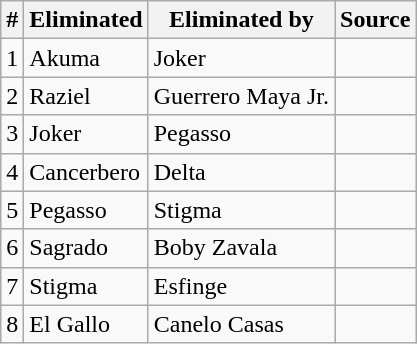<table class="wikitable sortable">
<tr>
<th>#</th>
<th>Eliminated</th>
<th>Eliminated by</th>
<th>Source</th>
</tr>
<tr>
<td>1</td>
<td>Akuma</td>
<td>Joker</td>
<td></td>
</tr>
<tr>
<td>2</td>
<td>Raziel</td>
<td>Guerrero Maya Jr.</td>
<td></td>
</tr>
<tr>
<td>3</td>
<td>Joker</td>
<td>Pegasso</td>
<td></td>
</tr>
<tr>
<td>4</td>
<td>Cancerbero</td>
<td>Delta</td>
<td></td>
</tr>
<tr>
<td>5</td>
<td>Pegasso</td>
<td>Stigma</td>
<td></td>
</tr>
<tr>
<td>6</td>
<td>Sagrado</td>
<td>Boby Zavala</td>
<td></td>
</tr>
<tr>
<td>7</td>
<td>Stigma</td>
<td>Esfinge</td>
<td></td>
</tr>
<tr>
<td>8</td>
<td>El Gallo</td>
<td>Canelo Casas</td>
<td></td>
</tr>
</table>
